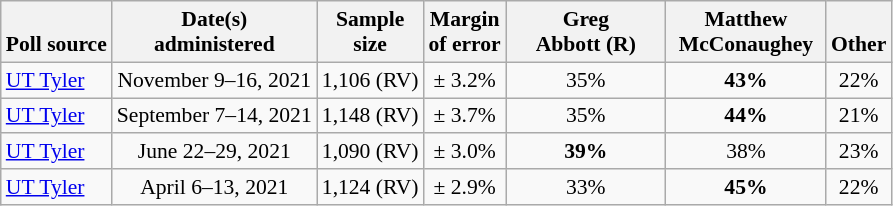<table class="wikitable" style="font-size:90%;text-align:center;">
<tr valign=bottom>
<th>Poll source</th>
<th>Date(s)<br>administered</th>
<th>Sample<br>size</th>
<th>Margin<br>of error</th>
<th style="width:100px;">Greg<br>Abbott (R)</th>
<th style="width:100px;">Matthew<br>McConaughey</th>
<th>Other</th>
</tr>
<tr>
<td style="text-align:left;"><a href='#'>UT Tyler</a></td>
<td>November 9–16, 2021</td>
<td>1,106 (RV)</td>
<td>± 3.2%</td>
<td>35%</td>
<td><strong>43%</strong></td>
<td>22%</td>
</tr>
<tr>
<td style="text-align:left;"><a href='#'>UT Tyler</a></td>
<td>September 7–14, 2021</td>
<td>1,148 (RV)</td>
<td>± 3.7%</td>
<td>35%</td>
<td><strong>44%</strong></td>
<td>21%</td>
</tr>
<tr>
<td style="text-align:left;"><a href='#'>UT Tyler</a></td>
<td>June 22–29, 2021</td>
<td>1,090 (RV)</td>
<td>± 3.0%</td>
<td><strong>39%</strong></td>
<td>38%</td>
<td>23%</td>
</tr>
<tr>
<td style="text-align:left;"><a href='#'>UT Tyler</a></td>
<td>April 6–13, 2021</td>
<td>1,124 (RV)</td>
<td>± 2.9%</td>
<td>33%</td>
<td><strong>45%</strong></td>
<td>22%</td>
</tr>
</table>
